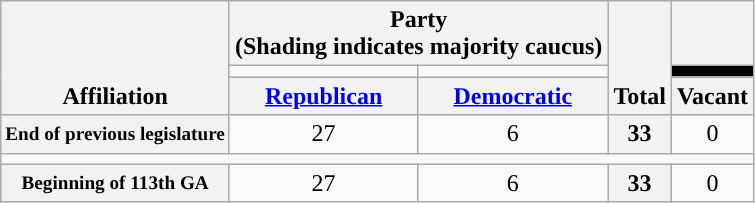<table class=wikitable style="text-align:center">
<tr style="vertical-align:bottom;">
<th rowspan=3>Affiliation</th>
<th colspan="2">Party <div>(Shading indicates majority caucus)</div></th>
<th rowspan=3>Total</th>
<th></th>
</tr>
<tr>
<td style="background-color:"></td>
<td style="background-color:"></td>
<td style="background: black"></td>
</tr>
<tr>
<th><a href='#'>Republican</a></th>
<th><a href='#'>Democratic</a></th>
<th>Vacant</th>
</tr>
<tr>
<th nowrap style="font-size:80%">End of previous legislature</th>
<td>27</td>
<td>6</td>
<th><strong>33</strong></th>
<td>0</td>
</tr>
<tr>
<td colspan="6"></td>
</tr>
<tr>
<th nowrap style="font-size:80%">Beginning of 113th GA</th>
<td>27</td>
<td>6</td>
<th><strong>33</strong></th>
<td>0</td>
</tr>
</table>
